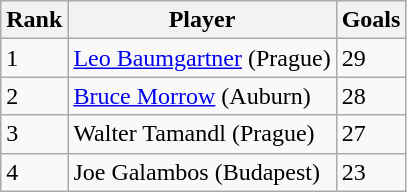<table class="wikitable defaultcenter col2left col3right">
<tr>
<th>Rank</th>
<th>Player</th>
<th>Goals</th>
</tr>
<tr>
<td>1</td>
<td><a href='#'>Leo Baumgartner</a> (Prague)</td>
<td>29</td>
</tr>
<tr>
<td>2</td>
<td><a href='#'>Bruce Morrow</a> (Auburn)</td>
<td>28</td>
</tr>
<tr>
<td>3</td>
<td>Walter Tamandl (Prague)</td>
<td>27</td>
</tr>
<tr>
<td>4</td>
<td>Joe Galambos (Budapest)</td>
<td>23</td>
</tr>
</table>
